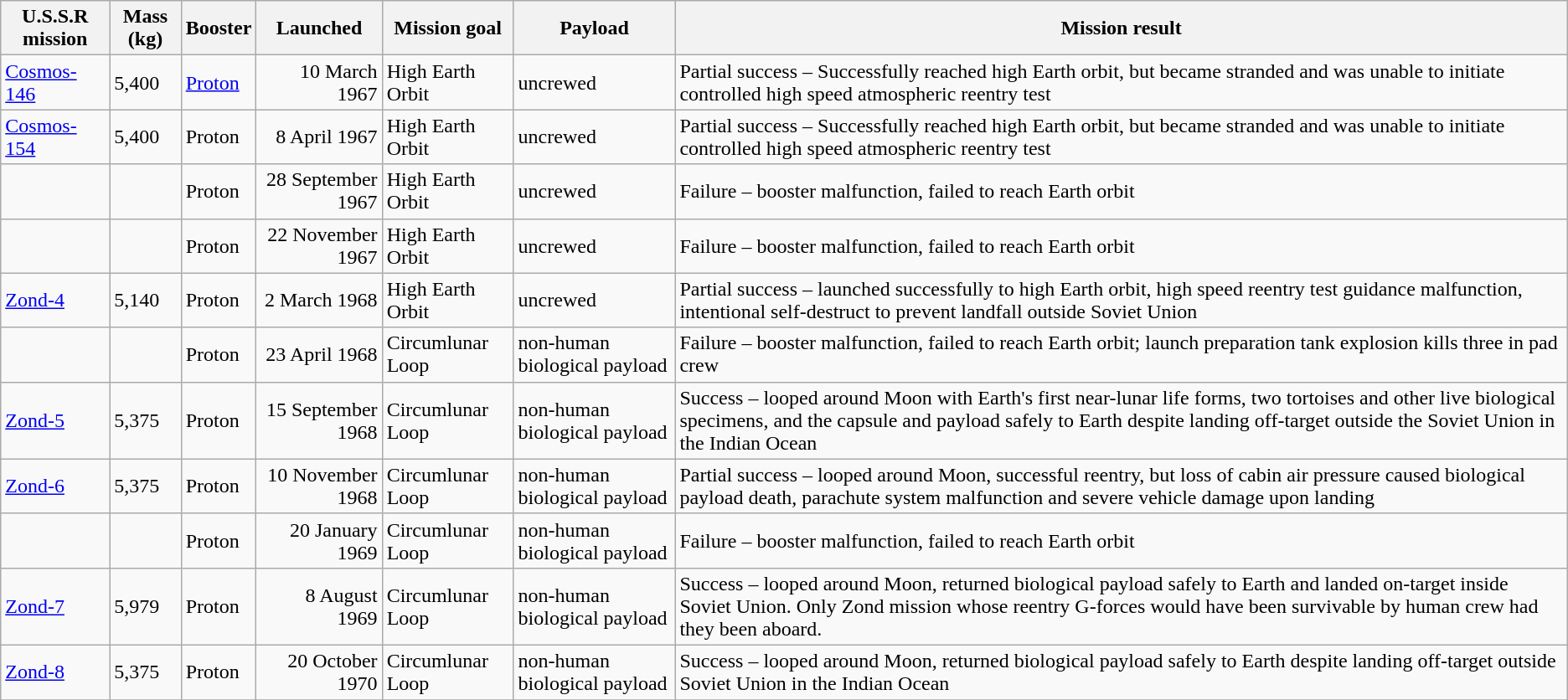<table class="wikitable" style=" background: #f9f9f9; border-collapse: collapse; ">
<tr>
<th align=left>U.S.S.R mission</th>
<th align=center>Mass (kg)</th>
<th align=center>Booster</th>
<th align=center>Launched</th>
<th align=center>Mission goal</th>
<th align=center>Payload</th>
<th align=center>Mission result</th>
</tr>
<tr>
<td><a href='#'>Cosmos-146</a></td>
<td>5,400</td>
<td><a href='#'>Proton</a></td>
<td align="right">10 March 1967</td>
<td>High Earth Orbit</td>
<td>uncrewed</td>
<td><span>Partial success</span> – Successfully reached high Earth orbit, but became stranded and was unable to initiate controlled high speed atmospheric reentry test</td>
</tr>
<tr>
<td><a href='#'>Cosmos-154</a></td>
<td>5,400</td>
<td>Proton</td>
<td align="right">8 April 1967</td>
<td>High Earth Orbit</td>
<td>uncrewed</td>
<td><span>Partial success</span> – Successfully reached high Earth orbit, but became stranded and was unable to initiate controlled high speed atmospheric reentry test</td>
</tr>
<tr>
<td></td>
<td></td>
<td>Proton</td>
<td align="right">28 September 1967</td>
<td>High Earth Orbit</td>
<td>uncrewed</td>
<td><span>Failure</span> – booster malfunction, failed to reach Earth orbit</td>
</tr>
<tr>
<td></td>
<td></td>
<td>Proton</td>
<td align="right">22 November 1967</td>
<td>High Earth Orbit</td>
<td>uncrewed</td>
<td><span>Failure</span> – booster malfunction, failed to reach Earth orbit</td>
</tr>
<tr>
<td><a href='#'>Zond-4</a></td>
<td>5,140</td>
<td>Proton</td>
<td align="right">2 March 1968</td>
<td>High Earth Orbit</td>
<td>uncrewed</td>
<td><span>Partial success</span> – launched successfully to  high Earth orbit, high speed reentry test guidance malfunction, intentional self-destruct to prevent landfall outside Soviet Union</td>
</tr>
<tr>
<td></td>
<td></td>
<td>Proton</td>
<td align="right">23 April 1968</td>
<td>Circumlunar Loop</td>
<td>non-human biological payload</td>
<td><span>Failure</span> – booster malfunction, failed to reach Earth orbit; launch preparation tank explosion kills three in pad crew</td>
</tr>
<tr>
<td><a href='#'>Zond-5</a></td>
<td>5,375</td>
<td>Proton</td>
<td align="right">15 September 1968</td>
<td>Circumlunar Loop</td>
<td>non-human biological payload</td>
<td><span>Success</span> – looped around Moon with Earth's first near-lunar life forms, two tortoises and other live biological specimens, and the capsule and payload safely to Earth despite landing off-target outside the Soviet Union in the Indian Ocean</td>
</tr>
<tr>
<td><a href='#'>Zond-6</a></td>
<td>5,375</td>
<td>Proton</td>
<td align="right">10 November 1968</td>
<td>Circumlunar Loop</td>
<td>non-human biological payload</td>
<td><span>Partial success</span> – looped around Moon, successful reentry, but loss of cabin air pressure caused biological payload death, parachute system malfunction and severe vehicle damage upon landing</td>
</tr>
<tr>
<td></td>
<td></td>
<td>Proton</td>
<td align="right">20 January 1969</td>
<td>Circumlunar Loop</td>
<td>non-human biological payload</td>
<td><span>Failure</span> – booster malfunction, failed to reach Earth orbit</td>
</tr>
<tr>
<td><a href='#'>Zond-7</a></td>
<td>5,979</td>
<td>Proton</td>
<td align="right">8 August 1969</td>
<td>Circumlunar Loop</td>
<td>non-human biological payload</td>
<td><span>Success</span> – looped around Moon, returned biological payload safely to Earth and landed on-target inside Soviet Union. Only Zond mission whose reentry G-forces would have been survivable by human crew had they been aboard.</td>
</tr>
<tr>
<td><a href='#'>Zond-8</a></td>
<td>5,375</td>
<td>Proton</td>
<td align="right">20 October 1970</td>
<td>Circumlunar Loop</td>
<td>non-human biological payload</td>
<td><span>Success</span> – looped around Moon, returned biological payload safely to Earth despite landing off-target outside Soviet Union in the Indian Ocean</td>
</tr>
<tr>
</tr>
</table>
